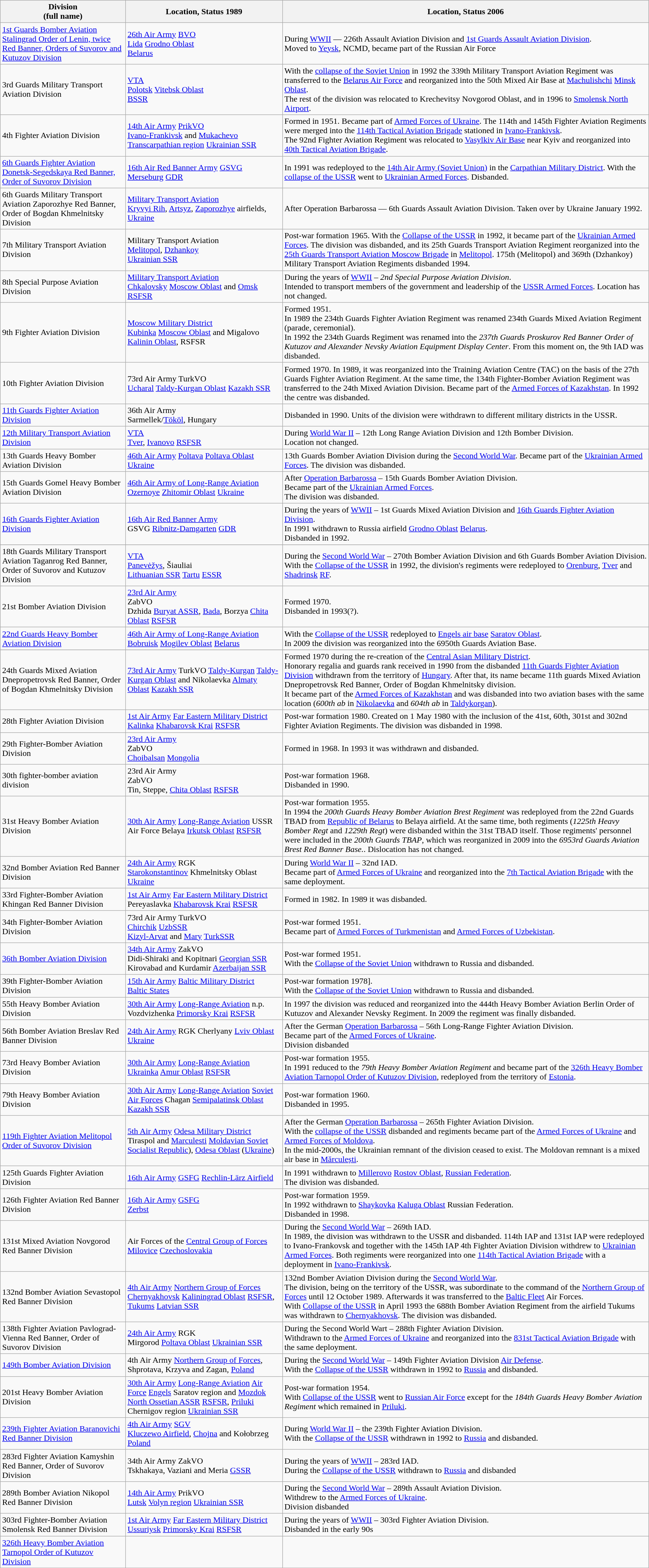<table class="wikitable">
<tr>
<th>Division<br>(full name)</th>
<th>Location, Status 1989</th>
<th>Location, Status 2006</th>
</tr>
<tr>
<td><a href='#'>1st Guards Bomber Aviation Stalingrad Order of Lenin, twice Red Banner, Orders of Suvorov and Kutuzov Division</a></td>
<td><a href='#'>26th Air Army</a> <a href='#'>BVO</a><br><a href='#'>Lida</a> <a href='#'>Grodno Oblast</a><br><a href='#'>Belarus</a></td>
<td>During <a href='#'>WWII</a> — 226th Assault Aviation Division and <a href='#'>1st Guards Assault Aviation Division</a>.<br>Moved to <a href='#'>Yeysk</a>, NCMD, became part of the Russian Air Force</td>
</tr>
<tr>
<td>3rd Guards Military Transport Aviation Division</td>
<td><a href='#'>VTA</a> <br><a href='#'>Polotsk</a> <a href='#'>Vitebsk Oblast</a><br><a href='#'>BSSR</a></td>
<td>With the <a href='#'>collapse of the Soviet Union</a> in 1992 the 339th Military Transport Aviation Regiment was transferred to the <a href='#'>Belarus Air Force</a> and reorganized into the 50th Mixed Air Base at <a href='#'>Machulishchi</a> <a href='#'>Minsk Oblast</a>.<br>The rest of the division was relocated to Krechevitsy Novgorod Oblast, and in 1996 to <a href='#'>Smolensk North Airport</a>.</td>
</tr>
<tr>
<td>4th Fighter Aviation Division</td>
<td><a href='#'>14th Air Army</a> <a href='#'>PrikVO</a><br><a href='#'>Ivano-Frankivsk</a> and <a href='#'>Mukachevo</a> <a href='#'>Transcarpathian region</a> <a href='#'>Ukrainian SSR</a></td>
<td>Formed in 1951. Became part of <a href='#'>Armed Forces of Ukraine</a>. The 114th and 145th Fighter Aviation Regiments were merged into the <a href='#'>114th Tactical Aviation Brigade</a> stationed in <a href='#'>Ivano-Frankivsk</a>.<br> The 92nd Fighter Aviation Regiment was relocated to <a href='#'>Vasylkiv Air Base</a> near Kyiv and reorganized into <a href='#'>40th Tactical Aviation Brigade</a>.</td>
</tr>
<tr>
<td><a href='#'>6th Guards Fighter Aviation Donetsk-Segedskaya Red Banner, Order of Suvorov Division</a></td>
<td><a href='#'>16th Air Red Banner Army</a> <a href='#'>GSVG</a><br><a href='#'>Merseburg</a> <a href='#'>GDR</a></td>
<td>In 1991 was redeployed to the <a href='#'>14th Air Army (Soviet Union)</a> in the <a href='#'>Carpathian Military District</a>. With the <a href='#'>collapse of the USSR</a> went to <a href='#'>Ukrainian Armed Forces</a>. Disbanded.</td>
</tr>
<tr>
<td>6th Guards Military Transport Aviation Zaporozhye Red Banner, Order of Bogdan Khmelnitsky Division</td>
<td><a href='#'>Military Transport Aviation</a><br><a href='#'>Kryvyi Rih</a>, <a href='#'>Artsyz</a>, <a href='#'>Zaporozhye</a> airfields, <a href='#'>Ukraine</a></td>
<td>After Operation Barbarossa — 6th Guards Assault Aviation Division. Taken over by Ukraine January 1992.</td>
</tr>
<tr>
<td>7th Military Transport Aviation Division<br></td>
<td>Military Transport Aviation<br><a href='#'>Melitopol</a>, <a href='#'>Dzhankoy</a><br><a href='#'>Ukrainian SSR</a></td>
<td>Post-war formation 1965. With the <a href='#'>Collapse of the USSR</a> in 1992, it became part of the <a href='#'>Ukrainian Armed Forces</a>. The division was disbanded, and its 25th Guards Transport Aviation Regiment reorganized into the <a href='#'>25th Guards Transport Aviation Moscow Brigade</a> in <a href='#'>Melitopol</a>. 175th (Melitopol) and 369th (Dzhankoy) Military Transport Aviation Regiments disbanded 1994.</td>
</tr>
<tr>
<td>8th Special Purpose Aviation Division</td>
<td><a href='#'>Military Transport Aviation</a><br><a href='#'>Chkalovsky</a> <a href='#'>Moscow Oblast</a> and <a href='#'>Omsk</a><br><a href='#'>RSFSR</a></td>
<td>During the years of <a href='#'>WWII</a> – <em>2nd Special Purpose Aviation Division</em>.<br>Intended to transport members of the government and leadership of the <a href='#'>USSR Armed Forces</a>. Location has not changed.</td>
</tr>
<tr>
<td>9th Fighter Aviation Division</td>
<td><a href='#'>Moscow Military District</a><br><a href='#'>Kubinka</a> <a href='#'>Moscow Oblast</a> and Migalovo <a href='#'>Kalinin Oblast</a>, RSFSR</td>
<td>Formed 1951.<br>In 1989 the 234th Guards Fighter Aviation Regiment was renamed 234th Guards Mixed Aviation Regiment (parade, ceremonial).<br>In 1992 the 234th Guards Regiment was renamed into the <em>237th Guards Proskurov Red Banner Order of Kutuzov and Alexander Nevsky Aviation Equipment Display Center</em>. From this moment on, the 9th IAD was disbanded.</td>
</tr>
<tr>
<td>10th Fighter Aviation Division</td>
<td>73rd Air Army TurkVO<br><a href='#'>Ucharal</a> <a href='#'>Taldy-Kurgan Oblast</a> <a href='#'>Kazakh SSR</a></td>
<td>Formed 1970. In 1989, it was reorganized into the Training Aviation Centre (TAC) on the basis of the 27th Guards Fighter Aviation Regiment. At the same time, the 134th Fighter-Bomber Aviation Regiment was transferred to the 24th Mixed Aviation Division. Became part of the <a href='#'>Armed Forces of Kazakhstan</a>. In 1992 the centre was disbanded.</td>
</tr>
<tr>
<td><a href='#'>11th Guards Fighter Aviation Division</a></td>
<td>36th Air Army <br>Sarmellek/<a href='#'>Tököl</a>, Hungary</td>
<td>Disbanded in 1990. Units of the division were withdrawn to different military districts in the USSR.</td>
</tr>
<tr>
<td><a href='#'>12th Military Transport Aviation Division</a></td>
<td><a href='#'>VTA</a><br><a href='#'>Tver</a>, <a href='#'>Ivanovo</a> <a href='#'>RSFSR</a></td>
<td>During <a href='#'>World War II</a> – 12th Long Range Aviation Division and 12th Bomber Division.<br>Location not changed.</td>
</tr>
<tr>
<td>13th Guards Heavy Bomber Aviation Division</td>
<td><a href='#'>46th Air Army</a> <a href='#'>Poltava</a> <a href='#'>Poltava Oblast</a> <a href='#'>Ukraine</a></td>
<td>13th Guards Bomber Aviation Division during the <a href='#'>Second World War</a>. Became part of the <a href='#'>Ukrainian Armed Forces</a>. The division was disbanded.</td>
</tr>
<tr>
<td>15th Guards Gomel Heavy Bomber Aviation Division</td>
<td><a href='#'>46th Air Army of Long-Range Aviation</a> <a href='#'>Ozernoye</a> <a href='#'>Zhitomir Oblast</a> <a href='#'>Ukraine</a></td>
<td>After <a href='#'>Operation Barbarossa</a> – 15th Guards Bomber Aviation Division.<br> Became part of the <a href='#'>Ukrainian Armed Forces</a>.<br>The division was disbanded.</td>
</tr>
<tr>
<td><a href='#'>16th Guards Fighter Aviation Division</a></td>
<td><a href='#'>16th Air Red Banner Army</a><br>GSVG <a href='#'>Ribnitz-Damgarten</a> <a href='#'>GDR</a></td>
<td>During the years of <a href='#'>WWII</a> – 1st Guards Mixed Aviation Division and <a href='#'>16th Guards Fighter Aviation Division</a>.<br> In 1991 withdrawn to Russia airfield <a href='#'>Grodno Oblast</a> <a href='#'>Belarus</a>.<br>Disbanded in 1992.</td>
</tr>
<tr>
</tr>
<tr>
<td>18th Guards Military Transport Aviation Taganrog Red Banner, Order of Suvorov and Kutuzov Division</td>
<td><a href='#'>VTA</a><br><a href='#'>Panevėžys</a>, Šiauliai<br><a href='#'>Lithuanian SSR</a> <a href='#'>Tartu</a> <a href='#'>ESSR</a></td>
<td>During the <a href='#'>Second World War</a> – 270th Bomber Aviation Division and 6th Guards Bomber Aviation Division.<br>With the <a href='#'>Collapse of the USSR</a> in 1992, the  division's regiments were redeployed to <a href='#'>Orenburg</a>, <a href='#'>Tver</a> and <a href='#'>Shadrinsk</a> <a href='#'>RF</a>.</td>
</tr>
<tr>
<td>21st Bomber Aviation Division</td>
<td><a href='#'>23rd Air Army</a><br>ZabVO<br>Dzhida <a href='#'>Buryat ASSR</a>, <a href='#'>Bada</a>, Borzya <a href='#'>Chita Oblast</a> <a href='#'>RSFSR</a></td>
<td>Formed 1970.<br>Disbanded in 1993(?).</td>
</tr>
<tr>
<td><a href='#'>22nd Guards Heavy Bomber Aviation Division</a></td>
<td><a href='#'>46th Air Army of Long-Range Aviation</a> <a href='#'>Bobruisk</a> <a href='#'>Mogilev Oblast</a> <a href='#'>Belarus</a></td>
<td>With the <a href='#'>Collapse of the USSR</a> redeployed to <a href='#'>Engels air base</a> <a href='#'>Saratov Oblast</a>.<br> In 2009 the division was reorganized into the 6950th Guards Aviation Base.</td>
</tr>
<tr>
</tr>
<tr>
<td>24th Guards Mixed Aviation Dnepropetrovsk Red Banner, Order of Bogdan Khmelnitsky Division</td>
<td><a href='#'>73rd Air Army</a> TurkVO <a href='#'>Taldy-Kurgan</a> <a href='#'>Taldy-Kurgan Oblast</a> and Nikolaevka <a href='#'>Almaty Oblast</a> <a href='#'>Kazakh SSR</a></td>
<td>Formed 1970  during the re-creation of the <a href='#'>Central Asian Military District</a>.<br>Honorary regalia and guards rank received in 1990 from the disbanded <a href='#'>11th Guards Fighter Aviation Division</a> withdrawn from the territory of <a href='#'>Hungary</a>. After that, its name became 11th guards Mixed Aviation Dnepropetrovsk Red Banner, Order of Bogdan Khmelnitsky division.<br> It became part of the <a href='#'>Armed Forces of Kazakhstan</a> and was disbanded into two aviation bases with the same location (<em>600th ab</em> in <a href='#'>Nikolaevka</a> and <em>604th ab</em> in <a href='#'>Taldykorgan</a>).</td>
</tr>
<tr>
<td>28th Fighter Aviation Division</td>
<td><a href='#'>1st Air Army</a> <a href='#'>Far Eastern Military District</a> <br><a href='#'>Kalinka</a> <a href='#'>Khabarovsk Krai</a> <a href='#'>RSFSR</a></td>
<td>Post-war formation 1980. Created on 1 May 1980 with the inclusion of the 41st, 60th, 301st and 302nd Fighter Aviation Regiments. The division was disbanded in 1998.</td>
</tr>
<tr>
<td>29th Fighter-Bomber Aviation Division</td>
<td><a href='#'>23rd Air Army</a><br>ZabVO<br><a href='#'>Choibalsan</a> <a href='#'>Mongolia</a></td>
<td>Formed in 1968. In 1993 it was withdrawn and disbanded.</td>
</tr>
<tr>
<td>30th fighter-bomber aviation division</td>
<td>23rd Air Army<br>ZabVO<br>Tin, Steppe, <a href='#'>Chita Oblast</a> <a href='#'>RSFSR</a></td>
<td>Post-war formation 1968.<br>Disbanded in 1990.</td>
</tr>
<tr>
<td>31st Heavy Bomber Aviation Division</td>
<td><a href='#'>30th Air Army</a> <a href='#'>Long-Range Aviation</a> USSR Air Force Belaya <a href='#'>Irkutsk Oblast</a> <a href='#'>RSFSR</a></td>
<td>Post-war formation 1955.<br>In 1994 the <em>200th Guards Heavy Bomber Aviation Brest Regiment</em> was redeployed from the 22nd Guards TBAD from <a href='#'>Republic of Belarus</a> to Belaya airfield. At the same time, both regiments (<em>1225th Heavy Bomber Regt</em> and <em>1229th Regt</em>) were disbanded within the 31st TBAD itself. Those regiments' personnel were included in the <em>200th Guards TBAP</em>, which was reorganized in 2009 into the <em>6953rd Guards Aviation Brest Red Banner Base.</em>. Dislocation has not changed.</td>
</tr>
<tr>
<td>32nd Bomber Aviation Red Banner Division</td>
<td><a href='#'>24th Air Army</a> RGK<br><a href='#'>Starokonstantinov</a> Khmelnitsky Oblast<br><a href='#'>Ukraine</a></td>
<td>During  <a href='#'>World War II</a> – 32nd IAD.<br>Became part of <a href='#'>Armed Forces of Ukraine</a> and reorganized into the <a href='#'>7th Tactical Aviation Brigade</a> with the same deployment.</td>
</tr>
<tr>
<td>33rd Fighter-Bomber Aviation Khingan Red Banner Division</td>
<td><a href='#'>1st Air Army</a> <a href='#'>Far Eastern Military District</a><br>Pereyaslavka <a href='#'>Khabarovsk Krai</a> <a href='#'>RSFSR</a></td>
<td>Formed in 1982. In 1989 it was disbanded.</td>
</tr>
<tr>
<td>34th Fighter-Bomber Aviation Division</td>
<td>73rd Air Army TurkVO<br><a href='#'>Chirchik</a> <a href='#'>UzbSSR</a><br><a href='#'>Kizyl-Arvat</a> and <a href='#'>Mary</a> <a href='#'>TurkSSR</a></td>
<td>Post-war formed 1951.<br>Became part of <a href='#'>Armed Forces of Turkmenistan</a> and <a href='#'>Armed Forces of Uzbekistan</a>.</td>
</tr>
<tr>
<td><a href='#'>36th Bomber Aviation Division</a></td>
<td><a href='#'>34th Air Army</a> ZakVO<br>Didi-Shiraki and Kopitnari <a href='#'>Georgian SSR</a> Kirovabad and Kurdamir <a href='#'>Azerbaijan SSR</a></td>
<td>Post-war formed 1951.<br>With the <a href='#'>Collapse of the Soviet Union</a> withdrawn to Russia and disbanded.</td>
</tr>
<tr>
<td>39th Fighter-Bomber Aviation Division</td>
<td><a href='#'>15th Air Army</a> <a href='#'>Baltic Military District</a><br><a href='#'>Baltic States</a></td>
<td>Post-war formation 1978].<br>With the <a href='#'>Collapse of the Soviet Union</a> withdrawn to Russia and disbanded.</td>
</tr>
<tr>
<td>55th Heavy Bomber Aviation Division</td>
<td><a href='#'>30th Air Army</a> <a href='#'>Long-Range Aviation</a> n.p. Vozdvizhenka <a href='#'>Primorsky Krai</a> <a href='#'>RSFSR</a></td>
<td>In 1997 the division was reduced and reorganized into the 444th Heavy Bomber Aviation Berlin Order of Kutuzov and Alexander Nevsky Regiment. In 2009 the regiment was finally disbanded.</td>
</tr>
<tr>
<td>56th Bomber Aviation Breslav Red Banner Division</td>
<td><a href='#'>24th Air Army</a> RGK Cherlyany <a href='#'>Lviv Oblast</a> <a href='#'>Ukraine</a></td>
<td>After the German <a href='#'>Operation Barbarossa</a> – 56th Long-Range Fighter Aviation Division.<br>Became part of the <a href='#'>Armed Forces of Ukraine</a>.<br>Division disbanded</td>
</tr>
<tr>
<td>73rd Heavy Bomber Aviation Division</td>
<td><a href='#'>30th Air Army</a> <a href='#'>Long-Range Aviation</a> <a href='#'>Ukrainka</a> <a href='#'>Amur Oblast</a> <a href='#'>RSFSR</a></td>
<td>Post-war formation 1955.<br>In 1991 reduced to the <em>79th Heavy Bomber Aviation Regiment</em> and became part of the <a href='#'>326th Heavy Bomber Aviation Tarnopol Order of Kutuzov Division</a>, redeployed from the territory of <a href='#'>Estonia</a>.</td>
</tr>
<tr>
<td>79th Heavy Bomber Aviation Division</td>
<td><a href='#'>30th Air Army</a> <a href='#'>Long-Range Aviation</a> <a href='#'>Soviet Air Forces</a> Chagan <a href='#'>Semipalatinsk Oblast</a> <a href='#'>Kazakh SSR</a></td>
<td>Post-war formation 1960.<br> Disbanded in 1995.</td>
</tr>
<tr>
<td><a href='#'>119th Fighter Aviation Melitopol Order of Suvorov Division</a></td>
<td><a href='#'>5th Air Army</a> <a href='#'>Odesa Military District</a><br>Tiraspol and <a href='#'>Marculesti</a> <a href='#'>Moldavian Soviet Socialist Republic</a>), <a href='#'>Odesa Oblast</a> (<a href='#'>Ukraine</a>)</td>
<td>After the German <a href='#'>Operation Barbarossa</a> – 265th Fighter Aviation Division.<br>With the <a href='#'>collapse of the USSR</a> disbanded and regiments became part of the <a href='#'>Armed Forces of Ukraine</a> and <a href='#'>Armed Forces of Moldova</a>.<br>In the mid-2000s, the Ukrainian remnant of the division ceased to exist. The Moldovan remnant is a mixed air base in <a href='#'>Mărculești</a>.</td>
</tr>
<tr>
<td>125th Guards Fighter Aviation Division</td>
<td><a href='#'>16th Air Army</a> <a href='#'>GSFG</a> <a href='#'>Rechlin-Lärz Airfield</a></td>
<td>In 1991 withdrawn to <a href='#'>Millerovo</a> <a href='#'>Rostov Oblast</a>, <a href='#'>Russian Federation</a>.<br>The division was disbanded.</td>
</tr>
<tr>
<td>126th Fighter Aviation Red Banner Division</td>
<td><a href='#'>16th Air Army</a> <a href='#'>GSFG</a><br><a href='#'>Zerbst</a></td>
<td>Post-war formation 1959.<br>In 1992 withdrawn to <a href='#'>Shaykovka</a> <a href='#'>Kaluga Oblast</a> Russian Federation.<br>Disbanded in 1998.</td>
</tr>
<tr>
<td>131st Mixed Aviation Novgorod Red Banner Division</td>
<td>Air Forces of the <a href='#'>Central Group of Forces</a><br><a href='#'>Milovice</a> <a href='#'>Czechoslovakia</a></td>
<td>During the <a href='#'>Second World War</a> – 269th IAD.<br>In 1989, the division was withdrawn to the USSR and disbanded. 114th IAP and 131st IAP were redeployed to Ivano-Frankovsk and together with the 145th IAP 4th Fighter Aviation Division withdrew to <a href='#'>Ukrainian Armed Forces</a>. Both regiments were reorganized into one <a href='#'>114th Tactical Aviation Brigade</a> with a deployment in <a href='#'>Ivano-Frankivsk</a>.</td>
</tr>
<tr>
<td>132nd Bomber Aviation Sevastopol Red Banner Division</td>
<td><a href='#'>4th Air Army</a> <a href='#'>Northern Group of Forces</a> <a href='#'>Chernyakhovsk</a> <a href='#'>Kaliningrad Oblast</a> <a href='#'>RSFSR</a>, <a href='#'>Tukums</a> <a href='#'>Latvian SSR</a></td>
<td>132nd Bomber Aviation Division during the <a href='#'>Second World War</a>.<br>The division, being on the territory of the USSR, was subordinate to the command of the <a href='#'>Northern Group of Forces</a> until 12 October 1989. Afterwards it was transferred to the <a href='#'>Baltic Fleet</a> Air Forces.<br>With <a href='#'>Collapse of the USSR</a> in April 1993 the 688th Bomber Aviation Regiment from the airfield Tukums was withdrawn to <a href='#'>Chernyakhovsk</a>. The division was disbanded.</td>
</tr>
<tr>
<td>138th Fighter Aviation Pavlograd-Vienna Red Banner, Order of Suvorov Division</td>
<td><a href='#'>24th Air Army</a> RGK<br>Mirgorod <a href='#'>Poltava Oblast</a> <a href='#'>Ukrainian SSR</a></td>
<td>During the Second World Wart – 288th Fighter Aviation Division.<br>Withdrawn to the <a href='#'>Armed Forces of Ukraine</a> and reorganized into the <a href='#'>831st Tactical Aviation Brigade</a> with the same deployment.</td>
</tr>
<tr>
<td><a href='#'>149th Bomber Aviation Division</a></td>
<td>4th Air Army <a href='#'>Northern Group of Forces</a>, Shprotava, Krzyva and Zagan, <a href='#'>Poland</a></td>
<td>During the <a href='#'>Second World War</a> – 149th Fighter Aviation Division <a href='#'>Air Defense</a>.<br>With the <a href='#'>Collapse of the USSR</a> withdrawn in 1992 to <a href='#'>Russia</a> and disbanded.</td>
</tr>
<tr>
<td>201st Heavy Bomber Aviation Division</td>
<td><a href='#'>30th Air Army</a> <a href='#'>Long-Range Aviation</a> <a href='#'>Air Force</a> <a href='#'>Engels</a> Saratov region and <a href='#'>Mozdok</a> <a href='#'>North Ossetian ASSR</a> <a href='#'>RSFSR</a>, <a href='#'>Priluki</a> Chernigov region <a href='#'>Ukrainian SSR</a></td>
<td>Post-war formation 1954.<br>With <a href='#'>Collapse of the USSR</a> went to <a href='#'>Russian Air Force</a> except for the <em>184th Guards Heavy Bomber Aviation Regiment</em> which remained in <a href='#'>Priluki</a>.</td>
</tr>
<tr>
<td><a href='#'>239th Fighter Aviation Baranovichi Red Banner Division</a></td>
<td><a href='#'>4th Air Army</a> <a href='#'>SGV</a><br><a href='#'>Kluczewo Airfield</a>, <a href='#'>Chojna</a> and Kołobrzeg<br><a href='#'>Poland</a></td>
<td>During <a href='#'>World War II</a> – the 239th Fighter Aviation Division.<br>With the <a href='#'>Collapse of the USSR</a> withdrawn in 1992 to <a href='#'>Russia</a> and disbanded.</td>
</tr>
<tr>
<td>283rd Fighter Aviation Kamyshin Red Banner, Order of Suvorov Division</td>
<td>34th Air Army ZakVO<br>Tskhakaya, Vaziani and Meria <a href='#'>GSSR</a></td>
<td>During the years of <a href='#'>WWII</a> – 283rd IAD.<br>During the <a href='#'>Collapse of the USSR</a> withdrawn to <a href='#'>Russia</a> and disbanded</td>
</tr>
<tr>
<td>289th Bomber Aviation Nikopol Red Banner Division</td>
<td><a href='#'>14th Air Army</a> PrikVO<br><a href='#'>Lutsk</a> <a href='#'>Volyn region</a> <a href='#'>Ukrainian SSR</a></td>
<td>During the <a href='#'>Second World War</a> – 289th Assault Aviation Division.<br>Withdrew to the <a href='#'>Armed Forces of Ukraine</a>.<br>Division disbanded</td>
</tr>
<tr>
<td>303rd Fighter-Bomber Aviation Smolensk Red Banner Division</td>
<td><a href='#'>1st Air Army</a> <a href='#'>Far Eastern Military District</a><br><a href='#'>Ussuriysk</a> <a href='#'>Primorsky Krai</a> <a href='#'>RSFSR</a></td>
<td>During the years of <a href='#'>WWII</a> – 303rd Fighter Aviation Division.<br>Disbanded in the early 90s</td>
</tr>
<tr>
<td><a href='#'>326th Heavy Bomber Aviation Tarnopol Order of Kutuzov Division</a></td>
<td></td>
</tr>
</table>
